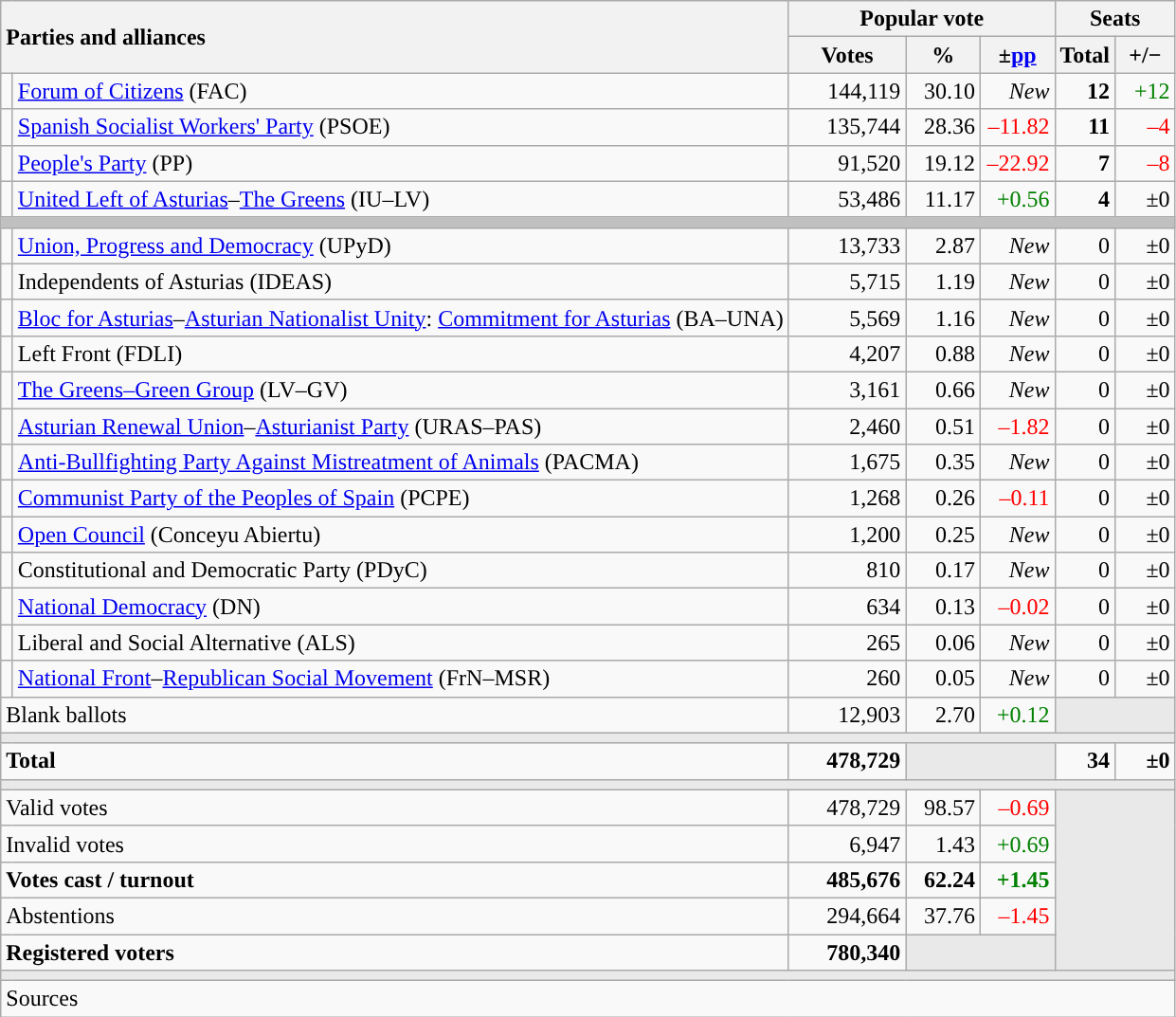<table class="wikitable" style="text-align:right;">
<tr>
<th style="text-align:left;" rowspan="2" colspan="2" width="525">Parties and alliances</th>
<th colspan="3">Popular vote</th>
<th colspan="2">Seats</th>
</tr>
<tr>
<th width="75">Votes</th>
<th width="45">%</th>
<th width="45">±<a href='#'>pp</a></th>
<th width="35">Total</th>
<th width="35">+/−</th>
</tr>
<tr>
<td width="1" style="color:inherit;background:"></td>
<td align="left"><a href='#'>Forum of Citizens</a> (FAC)</td>
<td>144,119</td>
<td>30.10</td>
<td><em>New</em></td>
<td><strong>12</strong></td>
<td style="color:green;">+12</td>
</tr>
<tr>
<td style="color:inherit;background:"></td>
<td align="left"><a href='#'>Spanish Socialist Workers' Party</a> (PSOE)</td>
<td>135,744</td>
<td>28.36</td>
<td style="color:red;">–11.82</td>
<td><strong>11</strong></td>
<td style="color:red;">–4</td>
</tr>
<tr>
<td style="color:inherit;background:"></td>
<td align="left"><a href='#'>People's Party</a> (PP)</td>
<td>91,520</td>
<td>19.12</td>
<td style="color:red;">–22.92</td>
<td><strong>7</strong></td>
<td style="color:red;">–8</td>
</tr>
<tr>
<td style="color:inherit;background:"></td>
<td align="left"><a href='#'>United Left of Asturias</a>–<a href='#'>The Greens</a> (IU–LV)</td>
<td>53,486</td>
<td>11.17</td>
<td style="color:green;">+0.56</td>
<td><strong>4</strong></td>
<td>±0</td>
</tr>
<tr>
<td colspan="7" bgcolor="#C0C0C0"></td>
</tr>
<tr>
<td style="color:inherit;background:"></td>
<td align="left"><a href='#'>Union, Progress and Democracy</a> (UPyD)</td>
<td>13,733</td>
<td>2.87</td>
<td><em>New</em></td>
<td>0</td>
<td>±0</td>
</tr>
<tr>
<td style="color:inherit;background:"></td>
<td align="left">Independents of Asturias (IDEAS)</td>
<td>5,715</td>
<td>1.19</td>
<td><em>New</em></td>
<td>0</td>
<td>±0</td>
</tr>
<tr>
<td style="color:inherit;background:"></td>
<td align="left"><a href='#'>Bloc for Asturias</a>–<a href='#'>Asturian Nationalist Unity</a>: <a href='#'>Commitment for Asturias</a> (BA–UNA)</td>
<td>5,569</td>
<td>1.16</td>
<td><em>New</em></td>
<td>0</td>
<td>±0</td>
</tr>
<tr>
<td style="color:inherit;background:"></td>
<td align="left">Left Front (FDLI)</td>
<td>4,207</td>
<td>0.88</td>
<td><em>New</em></td>
<td>0</td>
<td>±0</td>
</tr>
<tr>
<td style="color:inherit;background:"></td>
<td align="left"><a href='#'>The Greens–Green Group</a> (LV–GV)</td>
<td>3,161</td>
<td>0.66</td>
<td><em>New</em></td>
<td>0</td>
<td>±0</td>
</tr>
<tr>
<td style="color:inherit;background:"></td>
<td align="left"><a href='#'>Asturian Renewal Union</a>–<a href='#'>Asturianist Party</a> (URAS–PAS)</td>
<td>2,460</td>
<td>0.51</td>
<td style="color:red;">–1.82</td>
<td>0</td>
<td>±0</td>
</tr>
<tr>
<td style="color:inherit;background:"></td>
<td align="left"><a href='#'>Anti-Bullfighting Party Against Mistreatment of Animals</a> (PACMA)</td>
<td>1,675</td>
<td>0.35</td>
<td><em>New</em></td>
<td>0</td>
<td>±0</td>
</tr>
<tr>
<td style="color:inherit;background:"></td>
<td align="left"><a href='#'>Communist Party of the Peoples of Spain</a> (PCPE)</td>
<td>1,268</td>
<td>0.26</td>
<td style="color:red;">–0.11</td>
<td>0</td>
<td>±0</td>
</tr>
<tr>
<td style="color:inherit;background:"></td>
<td align="left"><a href='#'>Open Council</a> (Conceyu Abiertu)</td>
<td>1,200</td>
<td>0.25</td>
<td><em>New</em></td>
<td>0</td>
<td>±0</td>
</tr>
<tr>
<td style="color:inherit;background:"></td>
<td align="left">Constitutional and Democratic Party (PDyC)</td>
<td>810</td>
<td>0.17</td>
<td><em>New</em></td>
<td>0</td>
<td>±0</td>
</tr>
<tr>
<td style="color:inherit;background:"></td>
<td align="left"><a href='#'>National Democracy</a> (DN)</td>
<td>634</td>
<td>0.13</td>
<td style="color:red;">–0.02</td>
<td>0</td>
<td>±0</td>
</tr>
<tr>
<td style="color:inherit;background:"></td>
<td align="left">Liberal and Social Alternative (ALS)</td>
<td>265</td>
<td>0.06</td>
<td><em>New</em></td>
<td>0</td>
<td>±0</td>
</tr>
<tr>
<td style="color:inherit;background:"></td>
<td align="left"><a href='#'>National Front</a>–<a href='#'>Republican Social Movement</a> (FrN–MSR)</td>
<td>260</td>
<td>0.05</td>
<td><em>New</em></td>
<td>0</td>
<td>±0</td>
</tr>
<tr>
<td align="left" colspan="2">Blank ballots</td>
<td>12,903</td>
<td>2.70</td>
<td style="color:green;">+0.12</td>
<td bgcolor="#E9E9E9" colspan="2"></td>
</tr>
<tr>
<td colspan="7" bgcolor="#E9E9E9"></td>
</tr>
<tr style="font-weight:bold;">
<td align="left" colspan="2">Total</td>
<td>478,729</td>
<td bgcolor="#E9E9E9" colspan="2"></td>
<td>34</td>
<td>±0</td>
</tr>
<tr>
<td colspan="7" bgcolor="#E9E9E9"></td>
</tr>
<tr>
<td align="left" colspan="2">Valid votes</td>
<td>478,729</td>
<td>98.57</td>
<td style="color:red;">–0.69</td>
<td bgcolor="#E9E9E9" colspan="2" rowspan="5"></td>
</tr>
<tr>
<td align="left" colspan="2">Invalid votes</td>
<td>6,947</td>
<td>1.43</td>
<td style="color:green;">+0.69</td>
</tr>
<tr style="font-weight:bold;">
<td align="left" colspan="2">Votes cast / turnout</td>
<td>485,676</td>
<td>62.24</td>
<td style="color:green;">+1.45</td>
</tr>
<tr>
<td align="left" colspan="2">Abstentions</td>
<td>294,664</td>
<td>37.76</td>
<td style="color:red;">–1.45</td>
</tr>
<tr style="font-weight:bold;">
<td align="left" colspan="2">Registered voters</td>
<td>780,340</td>
<td bgcolor="#E9E9E9" colspan="2"></td>
</tr>
<tr>
<td colspan="7" bgcolor="#E9E9E9"></td>
</tr>
<tr>
<td align="left" colspan="7">Sources</td>
</tr>
</table>
